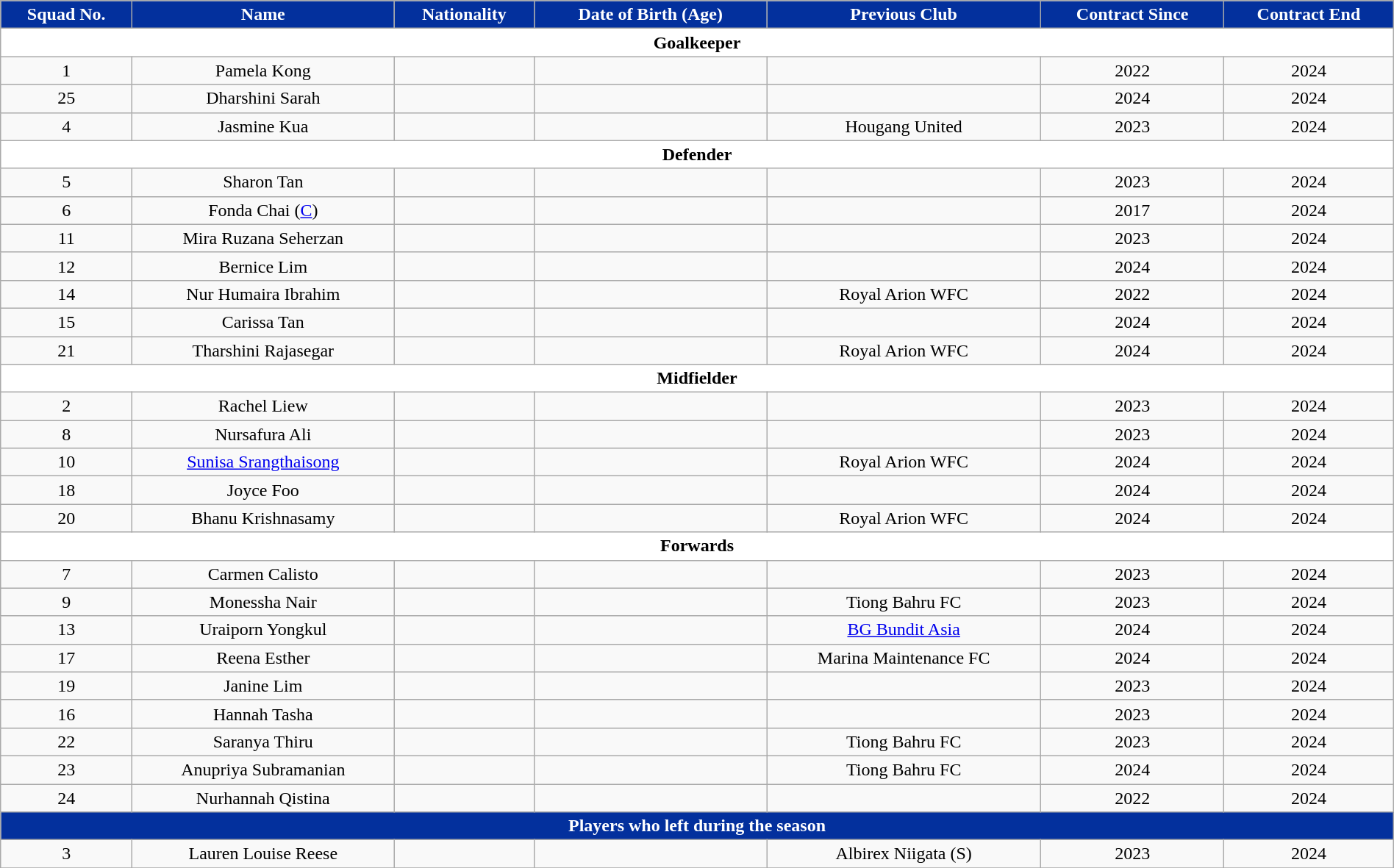<table class="wikitable" style="text-align:center; font-size:100%; width:100%;">
<tr>
<th style="background:#03309d; color:white; text-align:center;">Squad No.</th>
<th style="background:#03309d; color:white; text-align:center;">Name</th>
<th style="background:#03309d; color:white; text-align:center;">Nationality</th>
<th style="background:#03309d; color:white; text-align:center;">Date of Birth (Age)</th>
<th style="background:#03309d; color:white; text-align:center;">Previous Club</th>
<th style="background:#03309d; color:white; text-align:center;">Contract Since</th>
<th style="background:#03309d; color:white; text-align:center;">Contract End</th>
</tr>
<tr>
<th colspan="7" style="background:white; text-align:center">Goalkeeper</th>
</tr>
<tr>
<td>1</td>
<td>Pamela Kong</td>
<td></td>
<td></td>
<td></td>
<td>2022</td>
<td>2024</td>
</tr>
<tr>
<td>25</td>
<td>Dharshini Sarah</td>
<td></td>
<td></td>
<td></td>
<td>2024</td>
<td>2024</td>
</tr>
<tr>
<td>4</td>
<td>Jasmine Kua</td>
<td></td>
<td></td>
<td> Hougang United</td>
<td>2023</td>
<td>2024</td>
</tr>
<tr>
<th colspan="7" style="background:white; text-align:center">Defender</th>
</tr>
<tr>
<td>5</td>
<td>Sharon Tan</td>
<td></td>
<td></td>
<td></td>
<td>2023</td>
<td>2024</td>
</tr>
<tr>
<td>6</td>
<td>Fonda Chai (<a href='#'>C</a>) </td>
<td></td>
<td></td>
<td></td>
<td>2017</td>
<td>2024</td>
</tr>
<tr>
<td>11</td>
<td>Mira Ruzana Seherzan</td>
<td></td>
<td></td>
<td></td>
<td>2023</td>
<td>2024</td>
</tr>
<tr>
<td>12</td>
<td>Bernice Lim</td>
<td></td>
<td></td>
<td></td>
<td>2024</td>
<td>2024</td>
</tr>
<tr>
<td>14</td>
<td>Nur Humaira Ibrahim</td>
<td></td>
<td></td>
<td> Royal Arion WFC</td>
<td>2022</td>
<td>2024</td>
</tr>
<tr>
<td>15</td>
<td>Carissa Tan</td>
<td></td>
<td></td>
<td></td>
<td>2024</td>
<td>2024</td>
</tr>
<tr>
<td>21</td>
<td>Tharshini Rajasegar</td>
<td></td>
<td></td>
<td> Royal Arion WFC</td>
<td>2024</td>
<td>2024</td>
</tr>
<tr>
<th colspan="7" style="background:white; text-align:center">Midfielder</th>
</tr>
<tr>
<td>2</td>
<td>Rachel Liew</td>
<td></td>
<td></td>
<td></td>
<td>2023</td>
<td>2024</td>
</tr>
<tr>
<td>8</td>
<td>Nursafura Ali</td>
<td></td>
<td></td>
<td></td>
<td>2023</td>
<td>2024</td>
</tr>
<tr>
<td>10</td>
<td><a href='#'>Sunisa Srangthaisong</a></td>
<td></td>
<td></td>
<td> Royal Arion WFC</td>
<td>2024</td>
<td>2024</td>
</tr>
<tr>
<td>18</td>
<td>Joyce Foo</td>
<td></td>
<td></td>
<td></td>
<td>2024</td>
<td>2024</td>
</tr>
<tr>
<td>20</td>
<td>Bhanu Krishnasamy</td>
<td></td>
<td></td>
<td> Royal Arion WFC</td>
<td>2024</td>
<td>2024</td>
</tr>
<tr>
<th colspan="7" style="background:white; text-align:center">Forwards</th>
</tr>
<tr>
<td>7</td>
<td>Carmen Calisto</td>
<td></td>
<td></td>
<td></td>
<td>2023</td>
<td>2024</td>
</tr>
<tr>
<td>9</td>
<td>Monessha Nair</td>
<td></td>
<td></td>
<td> Tiong Bahru FC</td>
<td>2023</td>
<td>2024</td>
</tr>
<tr>
<td>13</td>
<td>Uraiporn Yongkul</td>
<td></td>
<td></td>
<td> <a href='#'> BG Bundit Asia</a></td>
<td>2024</td>
<td>2024</td>
</tr>
<tr>
<td>17</td>
<td>Reena Esther</td>
<td></td>
<td></td>
<td> Marina Maintenance FC</td>
<td>2024</td>
<td>2024</td>
</tr>
<tr>
<td>19</td>
<td>Janine Lim</td>
<td></td>
<td></td>
<td></td>
<td>2023</td>
<td>2024</td>
</tr>
<tr>
<td>16</td>
<td>Hannah Tasha</td>
<td></td>
<td></td>
<td></td>
<td>2023</td>
<td>2024</td>
</tr>
<tr>
<td>22</td>
<td>Saranya Thiru</td>
<td></td>
<td></td>
<td> Tiong Bahru FC</td>
<td>2023</td>
<td>2024</td>
</tr>
<tr>
<td>23</td>
<td>Anupriya Subramanian</td>
<td></td>
<td></td>
<td> Tiong Bahru FC</td>
<td>2024</td>
<td>2024</td>
</tr>
<tr>
<td>24</td>
<td>Nurhannah Qistina</td>
<td></td>
<td></td>
<td></td>
<td>2022</td>
<td>2024</td>
</tr>
<tr>
<th colspan="8" style="background:#03309d; color:white; text-align:center;">Players who left during the season</th>
</tr>
<tr>
<td>3</td>
<td>Lauren Louise Reese</td>
<td></td>
<td></td>
<td> Albirex Niigata (S)</td>
<td>2023</td>
<td>2024</td>
</tr>
<tr>
</tr>
</table>
